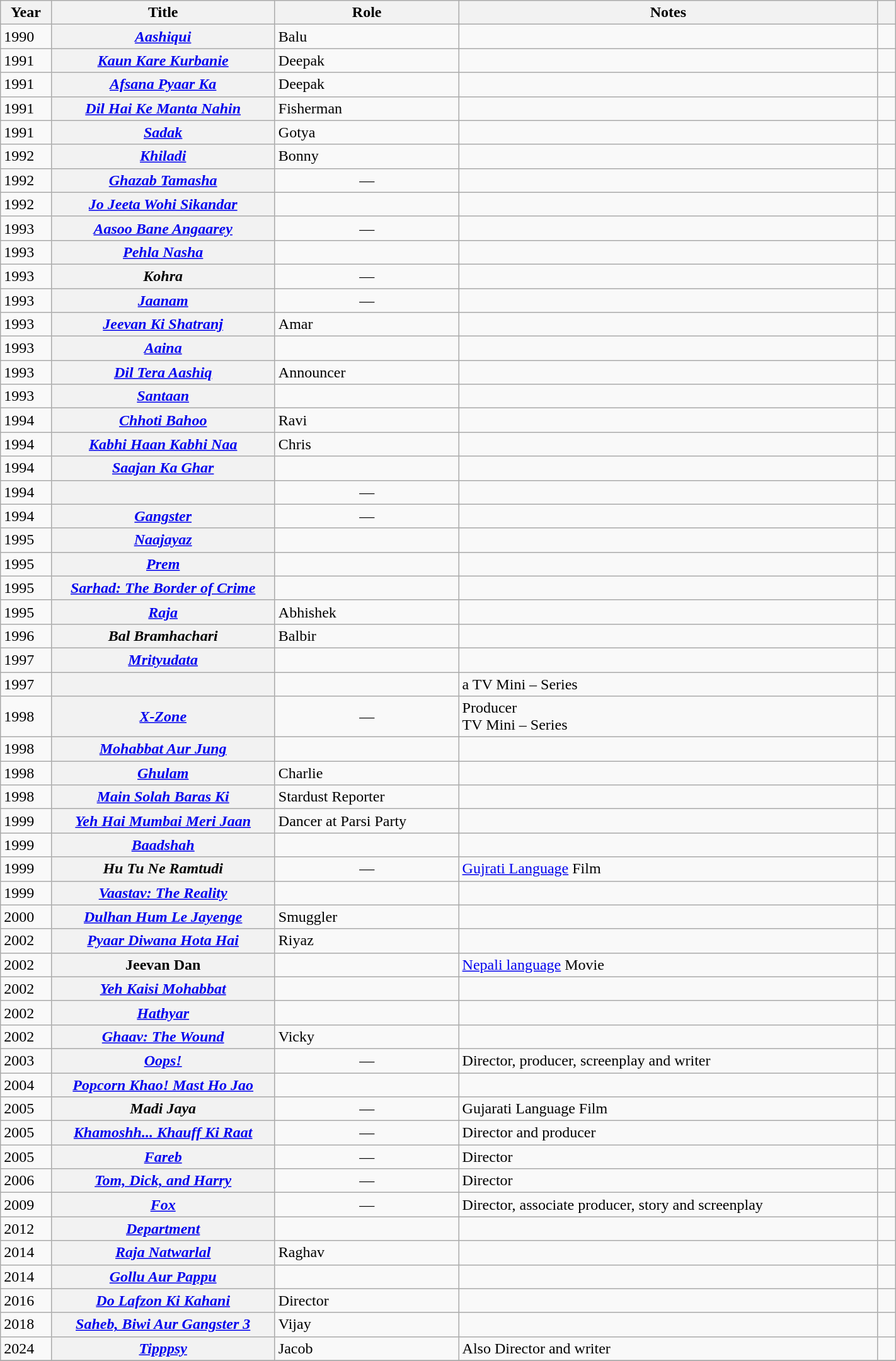<table class="wikitable sortable plainrowheaders" width=75%>
<tr>
<th scope="col">Year</th>
<th scope="col" width="25%">Title</th>
<th scope="col">Role</th>
<th scope="col" class="unsortable">Notes</th>
<th scope="col" class="unsortable" width=2%></th>
</tr>
<tr>
<td>1990</td>
<th scope="row" align="left"><em><a href='#'>Aashiqui</a></em></th>
<td>Balu</td>
<td></td>
<td style="text-align: center; "></td>
</tr>
<tr>
<td>1991</td>
<th scope="row" align="left"><em><a href='#'>Kaun Kare Kurbanie</a></em></th>
<td>Deepak</td>
<td></td>
<td style="text-align: center; "></td>
</tr>
<tr>
<td>1991</td>
<th scope="row" align="left"><em><a href='#'>Afsana Pyaar Ka</a></em></th>
<td>Deepak</td>
<td></td>
<td style="text-align: center; "></td>
</tr>
<tr>
<td>1991</td>
<th scope="row" align="left"><em><a href='#'>Dil Hai Ke Manta Nahin</a></em></th>
<td>Fisherman</td>
<td></td>
<td style="text-align: center; "></td>
</tr>
<tr>
<td>1991</td>
<th scope="row" align="left"><em><a href='#'>Sadak</a></em></th>
<td>Gotya</td>
<td></td>
<td style="text-align: center; "></td>
</tr>
<tr>
<td>1992</td>
<th scope="row" align="left"><em><a href='#'>Khiladi</a></em></th>
<td>Bonny</td>
<td></td>
<td style="text-align: center; "></td>
</tr>
<tr>
<td>1992</td>
<th scope="row" align="left"><em><a href='#'>Ghazab Tamasha</a></em></th>
<td style="text-align: center; ">—</td>
<td></td>
<td style="text-align: center; "></td>
</tr>
<tr>
<td>1992</td>
<th scope="row" align="left"><em><a href='#'>Jo Jeeta Wohi Sikandar</a></em></th>
<td></td>
<td></td>
<td style="text-align: center; "></td>
</tr>
<tr>
<td>1993</td>
<th scope="row" align="left"><em><a href='#'>Aasoo Bane Angaarey</a></em></th>
<td style="text-align: center; ">—</td>
<td></td>
<td style="text-align: center; "></td>
</tr>
<tr>
<td>1993</td>
<th scope="row" align="left"><em><a href='#'>Pehla Nasha</a></em></th>
<td></td>
<td></td>
<td style="text-align: center; "></td>
</tr>
<tr>
<td>1993</td>
<th scope="row" align="left"><em>Kohra</em></th>
<td style="text-align: center; ">—</td>
<td></td>
<td style="text-align: center; "></td>
</tr>
<tr>
<td>1993</td>
<th scope="row" align="left"><em><a href='#'>Jaanam</a></em></th>
<td style="text-align: center; ">—</td>
<td></td>
<td style="text-align: center; "></td>
</tr>
<tr>
<td>1993</td>
<th scope="row" align="left"><em><a href='#'>Jeevan Ki Shatranj</a></em></th>
<td>Amar</td>
<td></td>
<td style="text-align: center; "></td>
</tr>
<tr>
<td>1993</td>
<th scope="row" align="left"><em><a href='#'>Aaina</a></em></th>
<td></td>
<td></td>
<td style="text-align: center; "></td>
</tr>
<tr>
<td>1993</td>
<th scope="row" align="left"><em><a href='#'>Dil Tera Aashiq</a></em></th>
<td>Announcer</td>
<td></td>
<td style="text-align: center; "></td>
</tr>
<tr>
<td>1993</td>
<th scope="row" align="left"><em><a href='#'>Santaan</a></em></th>
<td></td>
<td></td>
<td style="text-align: center; "></td>
</tr>
<tr>
<td>1994</td>
<th scope="row" align="left"><em><a href='#'>Chhoti Bahoo</a></em></th>
<td>Ravi</td>
<td></td>
<td style="text-align: center; "></td>
</tr>
<tr>
<td>1994</td>
<th scope="row" align="left"><em><a href='#'>Kabhi Haan Kabhi Naa</a></em></th>
<td>Chris</td>
<td></td>
<td style="text-align: center; "></td>
</tr>
<tr>
<td>1994</td>
<th scope="row" align="left"><em><a href='#'>Saajan Ka Ghar</a></em></th>
<td></td>
<td></td>
<td style="text-align: center; "></td>
</tr>
<tr>
<td>1994</td>
<th scope="row" align="left"><em></em></th>
<td style="text-align: center; ">—</td>
<td></td>
<td style="text-align: center; "></td>
</tr>
<tr>
<td>1994</td>
<th scope="row" align="left"><em><a href='#'>Gangster</a></em></th>
<td style="text-align: center; ">—</td>
<td></td>
<td style="text-align: center; "></td>
</tr>
<tr>
<td>1995</td>
<th scope="row" align="left"><em><a href='#'>Naajayaz</a></em></th>
<td></td>
<td></td>
<td style="text-align: center; "></td>
</tr>
<tr>
<td>1995</td>
<th scope="row" align="left"><em><a href='#'>Prem</a></em></th>
<td></td>
<td></td>
<td style="text-align: center; "></td>
</tr>
<tr>
<td>1995</td>
<th scope="row" align="left"><em><a href='#'>Sarhad: The Border of Crime</a></em></th>
<td></td>
<td></td>
<td style="text-align: center; "></td>
</tr>
<tr>
<td>1995</td>
<th scope="row" align="left"><em><a href='#'>Raja</a></em></th>
<td>Abhishek</td>
<td></td>
<td style="text-align: center; "></td>
</tr>
<tr>
<td>1996</td>
<th scope="row" align="left"><em>Bal Bramhachari</em></th>
<td>Balbir</td>
<td></td>
<td style="text-align: center; "></td>
</tr>
<tr>
<td>1997</td>
<th scope="row" align="left"><em><a href='#'>Mrityudata</a></em></th>
<td></td>
<td></td>
<td style="text-align: center; "></td>
</tr>
<tr>
<td>1997</td>
<th scope="row" align="left"><em></em></th>
<td></td>
<td>a TV Mini – Series</td>
<td style="text-align: center; "></td>
</tr>
<tr>
<td>1998</td>
<th scope="row" align="left"><em><a href='#'>X-Zone</a></em></th>
<td style="text-align: center; ">—</td>
<td>Producer<br>TV Mini – Series</td>
<td style="text-align: center; "></td>
</tr>
<tr>
<td>1998</td>
<th scope="row" align="left"><em><a href='#'>Mohabbat Aur Jung</a></em></th>
<td></td>
<td></td>
<td style="text-align: center; "></td>
</tr>
<tr>
<td>1998</td>
<th scope="row" align="left"><em><a href='#'>Ghulam</a></em></th>
<td>Charlie</td>
<td></td>
<td style="text-align: center; "></td>
</tr>
<tr>
<td>1998</td>
<th scope="row" align="left"><em><a href='#'>Main Solah Baras Ki</a></em></th>
<td>Stardust Reporter</td>
<td></td>
<td style="text-align: center; "></td>
</tr>
<tr>
<td>1999</td>
<th scope="row" align="left"><em><a href='#'>Yeh Hai Mumbai Meri Jaan</a></em></th>
<td>Dancer at Parsi Party</td>
<td></td>
<td style="text-align: center; "></td>
</tr>
<tr>
<td>1999</td>
<th scope="row" align="left"><em><a href='#'>Baadshah</a></em></th>
<td></td>
<td></td>
<td style="text-align: center; "></td>
</tr>
<tr>
<td>1999</td>
<th scope="row" align="left"><em>Hu Tu Ne Ramtudi</em></th>
<td style="text-align: center; ">—</td>
<td><a href='#'>Gujrati Language</a> Film</td>
<td style="text-align: center; "></td>
</tr>
<tr>
<td>1999</td>
<th scope="row" align="left"><em><a href='#'>Vaastav: The Reality</a></em></th>
<td></td>
<td></td>
<td style="text-align: center; "></td>
</tr>
<tr>
<td>2000</td>
<th scope="row" align="left"><em><a href='#'>Dulhan Hum Le Jayenge</a></em></th>
<td>Smuggler</td>
<td></td>
<td style="text-align: center; "></td>
</tr>
<tr>
<td>2002</td>
<th scope="row" align="left"><em><a href='#'>Pyaar Diwana Hota Hai</a></em></th>
<td>Riyaz</td>
<td></td>
<td style="text-align: center; "></td>
</tr>
<tr>
<td>2002</td>
<th scope="row" align="left">Jeevan Dan</th>
<td></td>
<td><a href='#'>Nepali language</a> Movie</td>
<td></td>
</tr>
<tr>
<td>2002</td>
<th scope="row" align="left"><em><a href='#'>Yeh Kaisi Mohabbat</a></em></th>
<td></td>
<td></td>
<td style="text-align: center; "></td>
</tr>
<tr>
<td>2002</td>
<th scope="row" align="left"><em><a href='#'>Hathyar</a></em></th>
<td></td>
<td></td>
<td style="text-align: center; "></td>
</tr>
<tr>
<td>2002</td>
<th scope="row" align="left"><em><a href='#'>Ghaav: The Wound</a></em></th>
<td>Vicky</td>
<td></td>
<td style="text-align: center; "></td>
</tr>
<tr>
<td>2003</td>
<th scope="row" align="left"><em><a href='#'>Oops!</a></em></th>
<td style="text-align: center; ">—</td>
<td>Director, producer, screenplay and writer</td>
<td style="text-align: center; "></td>
</tr>
<tr>
<td>2004</td>
<th scope="row" align="left"><em><a href='#'>Popcorn Khao! Mast Ho Jao</a></em></th>
<td></td>
<td></td>
<td style="text-align: center; "></td>
</tr>
<tr>
<td>2005</td>
<th scope="row" align="left"><em>Madi Jaya</em></th>
<td style="text-align: center; ">—</td>
<td>Gujarati Language Film</td>
<td style="text-align: center; "></td>
</tr>
<tr>
<td>2005</td>
<th scope="row" align="left"><em><a href='#'>Khamoshh... Khauff Ki Raat</a></em></th>
<td style="text-align: center; ">—</td>
<td>Director and producer</td>
<td style="text-align: center; "></td>
</tr>
<tr>
<td>2005</td>
<th scope="row" align="left"><em><a href='#'>Fareb</a></em></th>
<td style="text-align: center; ">—</td>
<td>Director</td>
<td style="text-align: center; "></td>
</tr>
<tr>
<td>2006</td>
<th scope="row" align="left"><em><a href='#'>Tom, Dick, and Harry</a></em></th>
<td style="text-align: center; ">—</td>
<td>Director</td>
<td style="text-align: center; "></td>
</tr>
<tr>
<td>2009</td>
<th scope="row" align="left"><em><a href='#'>Fox</a></em></th>
<td style="text-align: center; ">—</td>
<td>Director, associate producer, story and screenplay</td>
<td style="text-align: center; "></td>
</tr>
<tr>
<td>2012</td>
<th scope="row" align="left"><em><a href='#'>Department</a></em></th>
<td></td>
<td></td>
<td style="text-align: center; "></td>
</tr>
<tr>
<td>2014</td>
<th scope="row" align="left"><em><a href='#'>Raja Natwarlal</a></em></th>
<td>Raghav</td>
<td></td>
<td style="text-align: center; "></td>
</tr>
<tr>
<td>2014</td>
<th scope="row" align="left"><em><a href='#'>Gollu Aur Pappu</a></em></th>
<td></td>
<td></td>
<td style="text-align: center; "></td>
</tr>
<tr>
<td>2016</td>
<th scope="row" align="left"><em><a href='#'>Do Lafzon Ki Kahani</a></em></th>
<td>Director</td>
<td></td>
<td style="text-align: center; "></td>
</tr>
<tr>
<td>2018</td>
<th scope="row" align="left"><em><a href='#'>Saheb, Biwi Aur Gangster 3</a></em></th>
<td>Vijay</td>
<td></td>
<td style="text-align: center; "></td>
</tr>
<tr>
<td>2024</td>
<th scope="row" align="left"><em><a href='#'>Tipppsy</a></em></th>
<td>Jacob</td>
<td>Also Director and writer</td>
<td style="text-align: center; "></td>
</tr>
<tr>
</tr>
</table>
